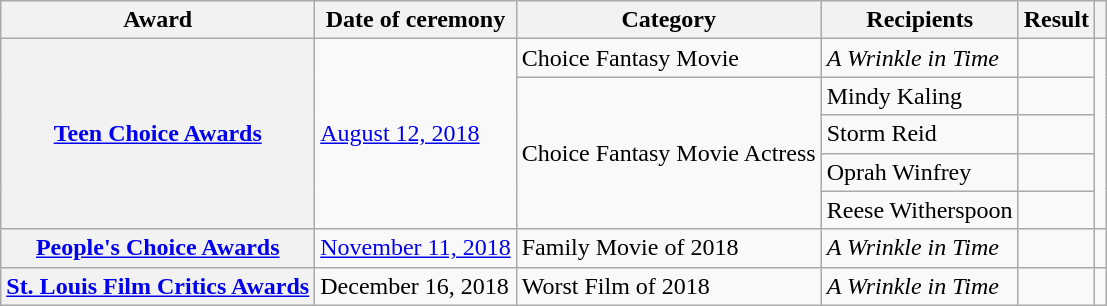<table class="wikitable plainrowheaders sortable">
<tr>
<th scope="col">Award</th>
<th scope="col">Date of ceremony</th>
<th scope="col">Category</th>
<th scope="col">Recipients</th>
<th scope="col">Result</th>
<th scope="col" class="unsortable"></th>
</tr>
<tr>
<th scope="row" rowspan="5"><a href='#'>Teen Choice Awards</a></th>
<td rowspan="5"><a href='#'>August 12, 2018</a></td>
<td>Choice Fantasy Movie</td>
<td><em>A Wrinkle in Time</em></td>
<td></td>
<td style="text-align:center;" rowspan="5"></td>
</tr>
<tr>
<td rowspan="4">Choice Fantasy Movie Actress</td>
<td>Mindy Kaling</td>
<td></td>
</tr>
<tr>
<td>Storm Reid</td>
<td></td>
</tr>
<tr>
<td>Oprah Winfrey</td>
<td></td>
</tr>
<tr>
<td>Reese Witherspoon</td>
<td></td>
</tr>
<tr>
<th scope="row"><a href='#'>People's Choice Awards</a></th>
<td><a href='#'>November 11, 2018</a></td>
<td>Family Movie of 2018</td>
<td><em>A Wrinkle in Time</em></td>
<td></td>
<td style="text-align:center;"></td>
</tr>
<tr>
<th scope="row"><a href='#'>St. Louis Film Critics Awards</a></th>
<td>December 16, 2018</td>
<td>Worst Film of 2018</td>
<td><em>A Wrinkle in Time</em></td>
<td></td>
<td style="text-align:center;"></td>
</tr>
</table>
